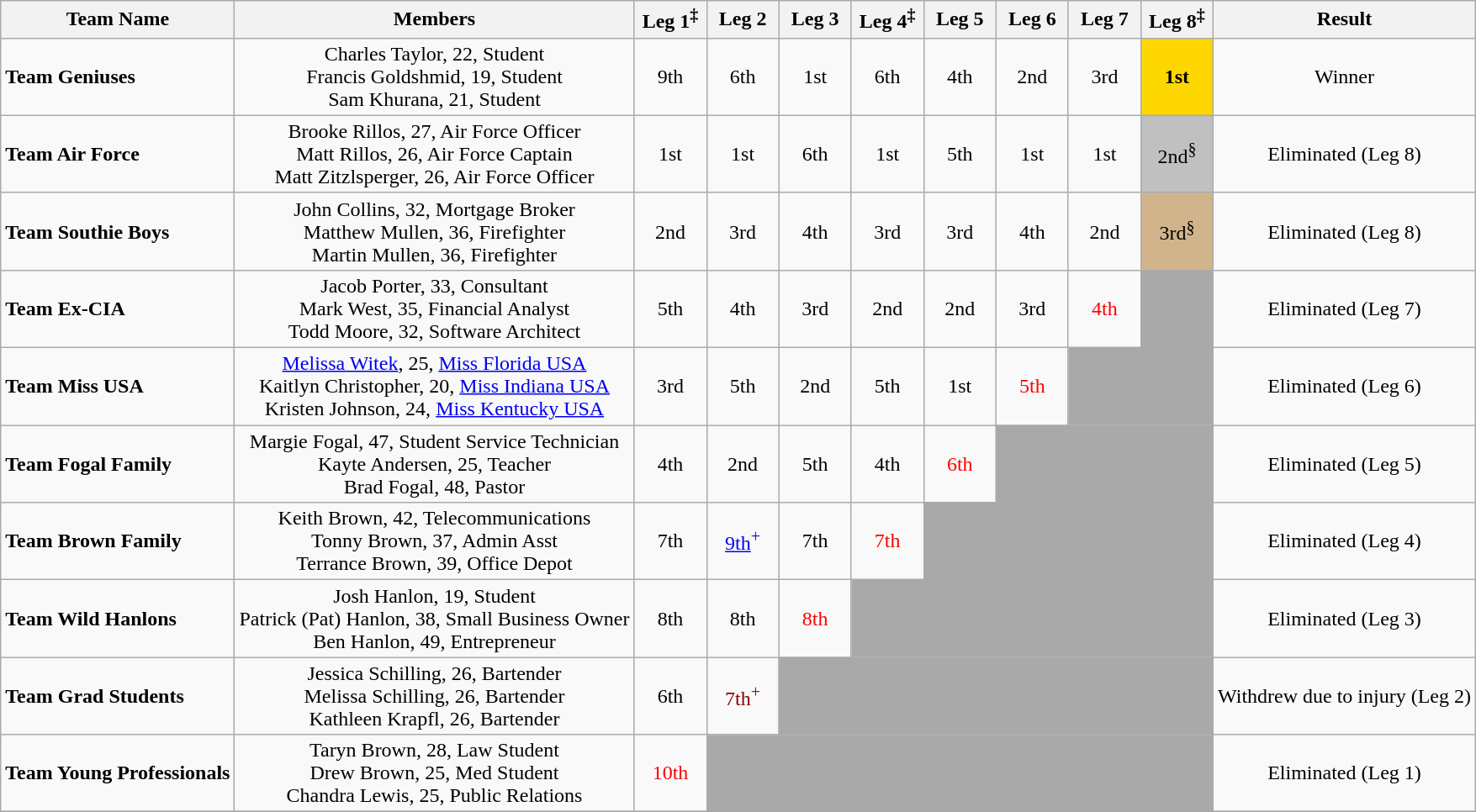<table class="wikitable" style="text-align: center;">
<tr>
<th>Team Name</th>
<th>Members</th>
<th style="width: 50px;">Leg 1<span><sup>‡</sup></span></th>
<th style="width: 50px;">Leg 2</th>
<th style="width: 50px;">Leg 3</th>
<th style="width: 50px;">Leg 4<span><sup>‡</sup></span></th>
<th style="width: 50px;">Leg 5</th>
<th style="width: 50px;">Leg 6</th>
<th style="width: 50px;">Leg 7</th>
<th style="width: 50px;">Leg 8<span><sup>‡</sup></span></th>
<th>Result</th>
</tr>
<tr>
<td align="left"><strong>Team Geniuses</strong></td>
<td>Charles Taylor, 22, Student<br>Francis Goldshmid, 19, Student<br>Sam Khurana, 21, Student</td>
<td>9th</td>
<td>6th</td>
<td>1st</td>
<td>6th</td>
<td>4th</td>
<td>2nd</td>
<td>3rd</td>
<td style="background:gold"><strong>1st</strong></td>
<td>Winner</td>
</tr>
<tr>
<td align="left"><strong>Team Air Force</strong></td>
<td>Brooke Rillos, 27, Air Force Officer<br>Matt Rillos, 26, Air Force Captain<br>Matt Zitzlsperger, 26, Air Force Officer</td>
<td>1st</td>
<td>1st</td>
<td>6th</td>
<td>1st</td>
<td>5th</td>
<td>1st</td>
<td>1st</td>
<td style= "background:silver;">2nd<span><sup>§</sup></span></td>
<td>Eliminated (Leg 8)</td>
</tr>
<tr>
<td align="left"><strong>Team Southie Boys</strong></td>
<td>John Collins, 32, Mortgage Broker<br>Matthew Mullen, 36, Firefighter<br>Martin Mullen, 36, Firefighter</td>
<td>2nd</td>
<td>3rd</td>
<td>4th</td>
<td>3rd</td>
<td>3rd</td>
<td>4th</td>
<td>2nd</td>
<td style="background:tan;">3rd<span><sup>§</sup></span></td>
<td>Eliminated (Leg 8)</td>
</tr>
<tr>
<td align="left"><strong>Team Ex-CIA</strong></td>
<td>Jacob Porter, 33, Consultant<br>Mark West, 35, Financial Analyst<br>Todd Moore, 32, Software Architect</td>
<td>5th</td>
<td>4th</td>
<td>3rd</td>
<td>2nd</td>
<td>2nd</td>
<td>3rd</td>
<td style="color: red;">4th</td>
<td style="background:darkgray"></td>
<td>Eliminated (Leg 7)</td>
</tr>
<tr>
<td align="left"><strong>Team Miss USA</strong></td>
<td><a href='#'>Melissa Witek</a>, 25, <a href='#'>Miss Florida USA</a><br>Kaitlyn Christopher, 20, <a href='#'>Miss Indiana USA</a><br>Kristen Johnson, 24,  <a href='#'>Miss Kentucky USA</a></td>
<td>3rd</td>
<td>5th</td>
<td>2nd</td>
<td>5th</td>
<td>1st</td>
<td style="color: red;">5th</td>
<td colspan=2 style="background:darkgray"></td>
<td>Eliminated (Leg 6)</td>
</tr>
<tr>
<td align="left"><strong>Team Fogal Family</strong></td>
<td>Margie Fogal, 47, Student Service Technician<br>Kayte Andersen, 25, Teacher<br>Brad Fogal, 48, Pastor</td>
<td>4th</td>
<td>2nd</td>
<td>5th</td>
<td>4th</td>
<td style="color: red;">6th</td>
<td colspan=3 style= "background:darkgray"></td>
<td>Eliminated (Leg 5)</td>
</tr>
<tr>
<td align="left"><strong>Team Brown Family</strong></td>
<td>Keith Brown, 42, Telecommunications<br>Tonny Brown, 37, Admin Asst<br>Terrance Brown, 39, Office Depot</td>
<td>7th</td>
<td style="color: blue;"><u>9th</u><sup>+</sup></td>
<td>7th</td>
<td style="color: red;">7th</td>
<td colspan=4 style="background:darkgray"></td>
<td>Eliminated (Leg 4)</td>
</tr>
<tr>
<td align="left"><strong>Team Wild Hanlons</strong></td>
<td>Josh Hanlon, 19, Student<br>Patrick (Pat) Hanlon, 38, Small Business Owner<br>Ben Hanlon, 49, Entrepreneur</td>
<td>8th</td>
<td>8th</td>
<td style="color: red;">8th</td>
<td colspan=5 style="background:darkgray"></td>
<td>Eliminated (Leg 3)</td>
</tr>
<tr>
<td align="left"><strong>Team Grad Students</strong></td>
<td>Jessica Schilling, 26, Bartender<br>Melissa Schilling, 26, Bartender<br>Kathleen Krapfl, 26, Bartender</td>
<td>6th</td>
<td style="color: darkred;">7th<sup>+</sup></td>
<td colspan=6 style="background:darkgray"></td>
<td>Withdrew due to injury (Leg 2)</td>
</tr>
<tr>
<td align="left"><strong>Team Young Professionals</strong></td>
<td>Taryn Brown, 28, Law Student<br>Drew Brown, 25, Med Student<br>Chandra Lewis, 25, Public Relations</td>
<td style="color: red;">10th</td>
<td colspan=7 style="background:darkgray"></td>
<td>Eliminated (Leg 1)</td>
</tr>
<tr>
</tr>
</table>
